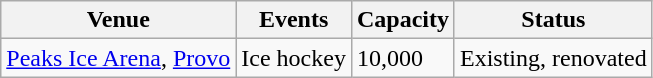<table class="wikitable sortable">
<tr>
<th>Venue</th>
<th>Events</th>
<th>Capacity</th>
<th>Status</th>
</tr>
<tr>
<td><a href='#'>Peaks Ice Arena</a>, <a href='#'>Provo</a></td>
<td>Ice hockey</td>
<td>10,000</td>
<td>Existing, renovated</td>
</tr>
</table>
